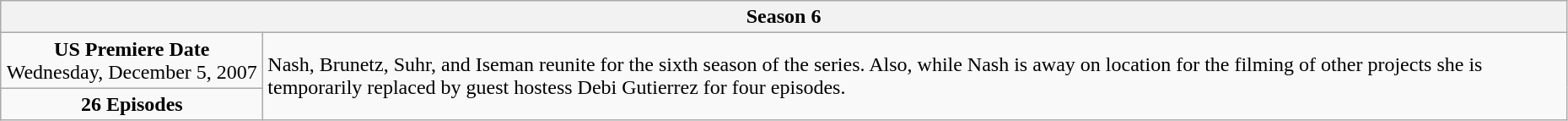<table class="wikitable" style="width:98%;">
<tr>
<th colspan="2">Season 6</th>
</tr>
<tr>
<td style="width:200px; text-align:center;"><strong>US Premiere Date</strong><br>Wednesday, December 5, 2007</td>
<td rowspan="2">Nash, Brunetz, Suhr, and Iseman reunite for the sixth season of the series. Also, while Nash is away on location for the filming of other projects she is temporarily replaced by guest hostess Debi Gutierrez for four episodes.</td>
</tr>
<tr>
<td style="text-align:center;"><strong>26 Episodes</strong></td>
</tr>
</table>
